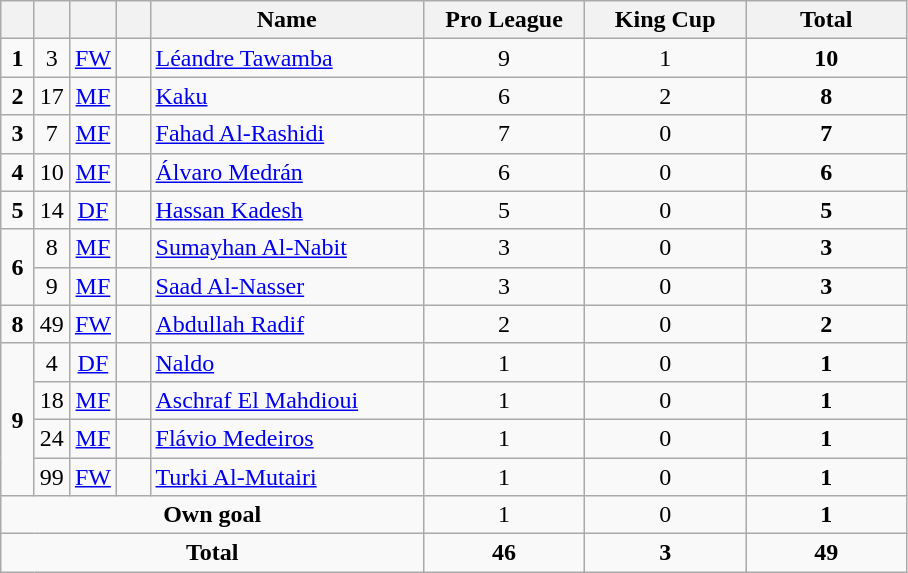<table class="wikitable" style="text-align:center">
<tr>
<th width=15></th>
<th width=15></th>
<th width=15></th>
<th width=15></th>
<th width=175>Name</th>
<th width=100>Pro League</th>
<th width=100>King Cup</th>
<th width=100>Total</th>
</tr>
<tr>
<td><strong>1</strong></td>
<td>3</td>
<td><a href='#'>FW</a></td>
<td></td>
<td align=left><a href='#'>Léandre Tawamba</a></td>
<td>9</td>
<td>1</td>
<td><strong>10</strong></td>
</tr>
<tr>
<td><strong>2</strong></td>
<td>17</td>
<td><a href='#'>MF</a></td>
<td></td>
<td align=left><a href='#'>Kaku</a></td>
<td>6</td>
<td>2</td>
<td><strong>8</strong></td>
</tr>
<tr>
<td><strong>3</strong></td>
<td>7</td>
<td><a href='#'>MF</a></td>
<td></td>
<td align=left><a href='#'>Fahad Al-Rashidi</a></td>
<td>7</td>
<td>0</td>
<td><strong>7</strong></td>
</tr>
<tr>
<td><strong>4</strong></td>
<td>10</td>
<td><a href='#'>MF</a></td>
<td></td>
<td align=left><a href='#'>Álvaro Medrán</a></td>
<td>6</td>
<td>0</td>
<td><strong>6</strong></td>
</tr>
<tr>
<td><strong>5</strong></td>
<td>14</td>
<td><a href='#'>DF</a></td>
<td></td>
<td align=left><a href='#'>Hassan Kadesh</a></td>
<td>5</td>
<td>0</td>
<td><strong>5</strong></td>
</tr>
<tr>
<td rowspan=2><strong>6</strong></td>
<td>8</td>
<td><a href='#'>MF</a></td>
<td></td>
<td align=left><a href='#'>Sumayhan Al-Nabit</a></td>
<td>3</td>
<td>0</td>
<td><strong>3</strong></td>
</tr>
<tr>
<td>9</td>
<td><a href='#'>MF</a></td>
<td></td>
<td align=left><a href='#'>Saad Al-Nasser</a></td>
<td>3</td>
<td>0</td>
<td><strong>3</strong></td>
</tr>
<tr>
<td><strong>8</strong></td>
<td>49</td>
<td><a href='#'>FW</a></td>
<td></td>
<td align=left><a href='#'>Abdullah Radif</a></td>
<td>2</td>
<td>0</td>
<td><strong>2</strong></td>
</tr>
<tr>
<td rowspan=4><strong>9</strong></td>
<td>4</td>
<td><a href='#'>DF</a></td>
<td></td>
<td align=left><a href='#'>Naldo</a></td>
<td>1</td>
<td>0</td>
<td><strong>1</strong></td>
</tr>
<tr>
<td>18</td>
<td><a href='#'>MF</a></td>
<td></td>
<td align=left><a href='#'>Aschraf El Mahdioui</a></td>
<td>1</td>
<td>0</td>
<td><strong>1</strong></td>
</tr>
<tr>
<td>24</td>
<td><a href='#'>MF</a></td>
<td></td>
<td align=left><a href='#'>Flávio Medeiros</a></td>
<td>1</td>
<td>0</td>
<td><strong>1</strong></td>
</tr>
<tr>
<td>99</td>
<td><a href='#'>FW</a></td>
<td></td>
<td align=left><a href='#'>Turki Al-Mutairi</a></td>
<td>1</td>
<td>0</td>
<td><strong>1</strong></td>
</tr>
<tr>
<td colspan=5><strong>Own goal</strong></td>
<td>1</td>
<td>0</td>
<td><strong>1</strong></td>
</tr>
<tr>
<td colspan=5><strong>Total</strong></td>
<td><strong>46</strong></td>
<td><strong>3</strong></td>
<td><strong>49</strong></td>
</tr>
</table>
